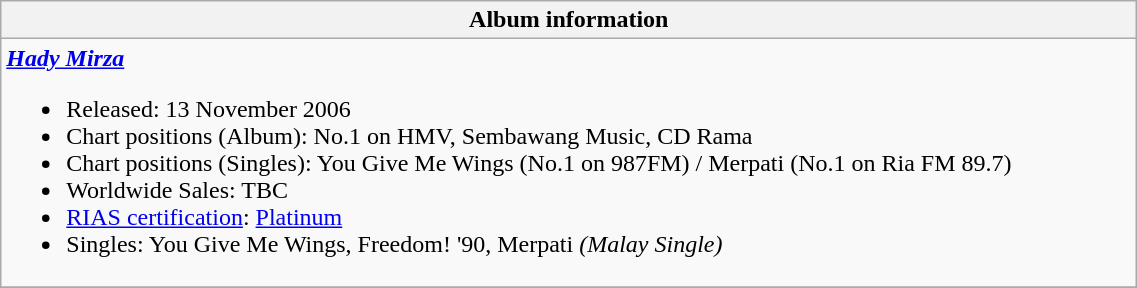<table class="wikitable" width="60%">
<tr>
<th align="left">Album information</th>
</tr>
<tr>
<td align="left"><strong><em><a href='#'>Hady Mirza</a></em></strong><br><ul><li>Released: 13 November 2006</li><li>Chart positions (Album): No.1 on HMV, Sembawang Music, CD Rama</li><li>Chart positions (Singles): You Give Me Wings (No.1 on 987FM) / Merpati (No.1 on Ria FM 89.7)</li><li>Worldwide Sales: TBC</li><li><a href='#'>RIAS certification</a>: <a href='#'>Platinum</a></li><li>Singles: You Give Me Wings, Freedom! '90, Merpati <em>(Malay Single)</em></li></ul></td>
</tr>
<tr>
</tr>
</table>
